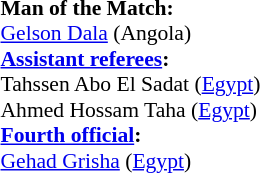<table width=50% style="font-size: 90%">
<tr>
<td><br><strong>Man of the Match:</strong>
<br><a href='#'>Gelson Dala</a> (Angola)<br><strong><a href='#'>Assistant referees</a>:</strong>
<br>Tahssen Abo El Sadat (<a href='#'>Egypt</a>)
<br>Ahmed Hossam Taha (<a href='#'>Egypt</a>)<br><strong><a href='#'>Fourth official</a>:</strong>
<br><a href='#'>Gehad Grisha</a> (<a href='#'>Egypt</a>)</td>
</tr>
</table>
